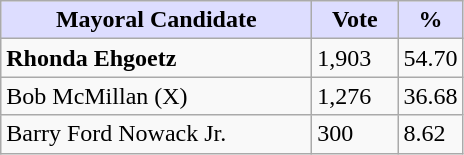<table class="wikitable">
<tr>
<th style="background:#ddf; width:200px;">Mayoral Candidate</th>
<th style="background:#ddf; width:50px;">Vote</th>
<th style="background:#ddf; width:30px;">%</th>
</tr>
<tr>
<td><strong>Rhonda Ehgoetz</strong></td>
<td>1,903</td>
<td>54.70</td>
</tr>
<tr>
<td>Bob McMillan (X)</td>
<td>1,276</td>
<td>36.68</td>
</tr>
<tr>
<td>Barry Ford Nowack Jr.</td>
<td>300</td>
<td>8.62</td>
</tr>
</table>
